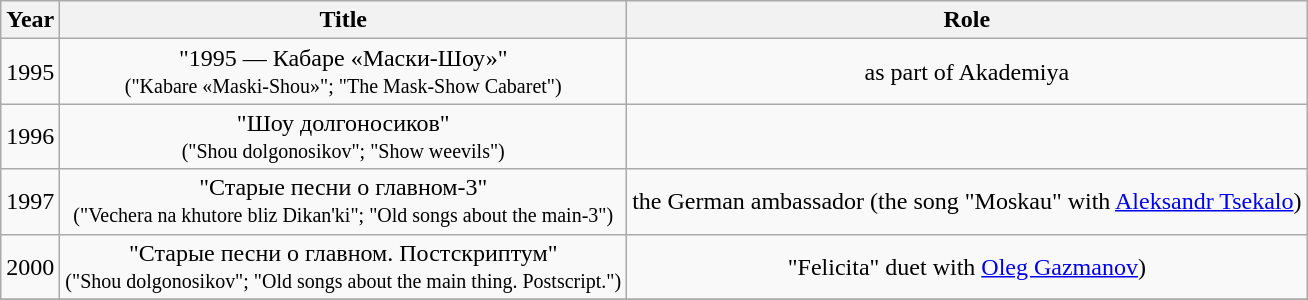<table class="wikitable" style="text-align:center;">
<tr>
<th>Year</th>
<th>Title</th>
<th>Role</th>
</tr>
<tr>
<td>1995</td>
<td>"1995 — Кабаре «Маски-Шоу»" <br><small>("Kabare «Maski-Shou»"; "The Mask-Show Cabaret")</small></td>
<td>as part of Akademiya</td>
</tr>
<tr>
<td rowspan="1">1996</td>
<td>"Шоу долгоносиков" <br><small>("Shou dolgonosikov"; "Show weevils")</small></td>
<td></td>
</tr>
<tr>
<td rowspan="1">1997</td>
<td>"Старые песни о главном-3" <br><small>("Vechera na khutore bliz Dikan'ki"; "Old songs about the main-3")</small></td>
<td>the German ambassador (the song "Moskau" with <a href='#'>Aleksandr Tsekalo</a>)</td>
</tr>
<tr>
<td rowspan="1">2000</td>
<td>"Старые песни о главном. Постскриптум" <br><small>("Shou dolgonosikov"; "Old songs about the main thing. Postscript.")</small></td>
<td>"Felicita" duet with <a href='#'>Oleg Gazmanov</a>)</td>
</tr>
<tr>
</tr>
</table>
